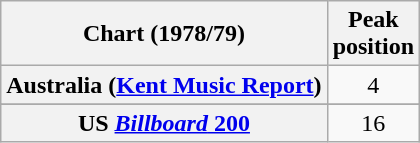<table class="wikitable sortable plainrowheaders" style="text-align:center">
<tr>
<th scope="col">Chart (1978/79)</th>
<th scope="col">Peak<br>position</th>
</tr>
<tr>
<th scope="row">Australia (<a href='#'>Kent Music Report</a>)</th>
<td>4</td>
</tr>
<tr>
</tr>
<tr>
</tr>
<tr>
<th scope="row">US <a href='#'><em>Billboard</em> 200</a></th>
<td>16</td>
</tr>
</table>
